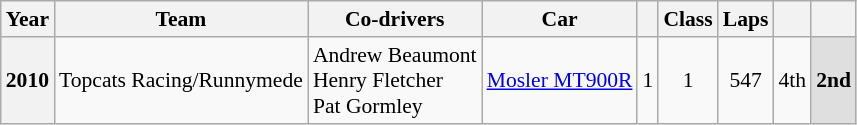<table class="wikitable" style="font-size:90%">
<tr>
<th>Year</th>
<th>Team</th>
<th>Co-drivers</th>
<th>Car</th>
<th></th>
<th>Class</th>
<th>Laps</th>
<th></th>
<th></th>
</tr>
<tr style="text-align:center;">
<th>2010</th>
<td align="left"> Topcats Racing/Runnymede</td>
<td align="left"> Andrew Beaumont<br> Henry Fletcher<br> Pat Gormley</td>
<td align="left"><a href='#'>Mosler MT900R</a></td>
<td>1</td>
<td>1</td>
<td>547</td>
<td>4th</td>
<td style="background:#dfdfdf;"><strong>2nd</strong></td>
</tr>
</table>
